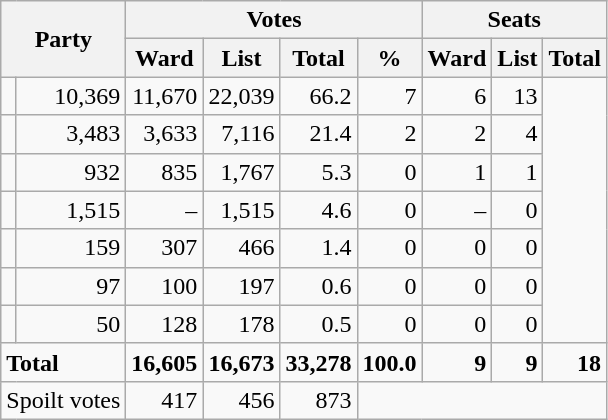<table class=wikitable style="text-align:right">
<tr>
<th rowspan="2" colspan="2">Party</th>
<th colspan="4" align="center">Votes</th>
<th colspan="3" align="center">Seats</th>
</tr>
<tr>
<th>Ward</th>
<th>List</th>
<th>Total</th>
<th>%</th>
<th>Ward</th>
<th>List</th>
<th>Total</th>
</tr>
<tr>
<td></td>
<td>10,369</td>
<td>11,670</td>
<td>22,039</td>
<td>66.2</td>
<td>7</td>
<td>6</td>
<td>13</td>
</tr>
<tr>
<td></td>
<td>3,483</td>
<td>3,633</td>
<td>7,116</td>
<td>21.4</td>
<td>2</td>
<td>2</td>
<td>4</td>
</tr>
<tr>
<td></td>
<td>932</td>
<td>835</td>
<td>1,767</td>
<td>5.3</td>
<td>0</td>
<td>1</td>
<td>1</td>
</tr>
<tr>
<td></td>
<td>1,515</td>
<td>–</td>
<td>1,515</td>
<td>4.6</td>
<td>0</td>
<td>–</td>
<td>0</td>
</tr>
<tr>
<td></td>
<td>159</td>
<td>307</td>
<td>466</td>
<td>1.4</td>
<td>0</td>
<td>0</td>
<td>0</td>
</tr>
<tr>
<td></td>
<td>97</td>
<td>100</td>
<td>197</td>
<td>0.6</td>
<td>0</td>
<td>0</td>
<td>0</td>
</tr>
<tr>
<td></td>
<td>50</td>
<td>128</td>
<td>178</td>
<td>0.5</td>
<td>0</td>
<td>0</td>
<td>0</td>
</tr>
<tr>
<td colspan="2" style="text-align:left"><strong>Total</strong></td>
<td><strong>16,605</strong></td>
<td><strong>16,673</strong></td>
<td><strong>33,278</strong></td>
<td><strong>100.0</strong></td>
<td><strong>9</strong></td>
<td><strong>9</strong></td>
<td><strong>18</strong></td>
</tr>
<tr>
<td colspan="2" style="text-align:left">Spoilt votes</td>
<td>417</td>
<td>456</td>
<td>873</td>
</tr>
</table>
